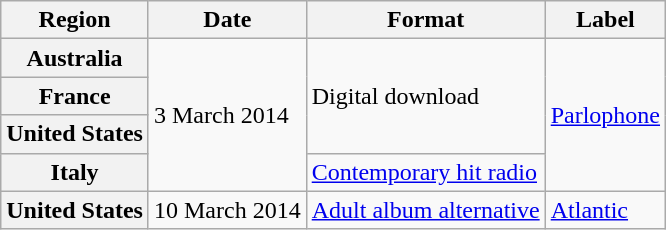<table class="wikitable plainrowheaders">
<tr>
<th scope="col">Region</th>
<th scope="col">Date</th>
<th scope="col">Format</th>
<th scope="col">Label</th>
</tr>
<tr>
<th scope="row">Australia</th>
<td rowspan="4">3 March 2014</td>
<td rowspan="3">Digital download</td>
<td rowspan="4"><a href='#'>Parlophone</a></td>
</tr>
<tr>
<th scope="row">France</th>
</tr>
<tr>
<th scope="row">United States</th>
</tr>
<tr>
<th scope="row">Italy</th>
<td><a href='#'>Contemporary hit radio</a></td>
</tr>
<tr>
<th scope="row">United States</th>
<td>10 March 2014</td>
<td><a href='#'>Adult album alternative</a></td>
<td><a href='#'>Atlantic</a></td>
</tr>
</table>
